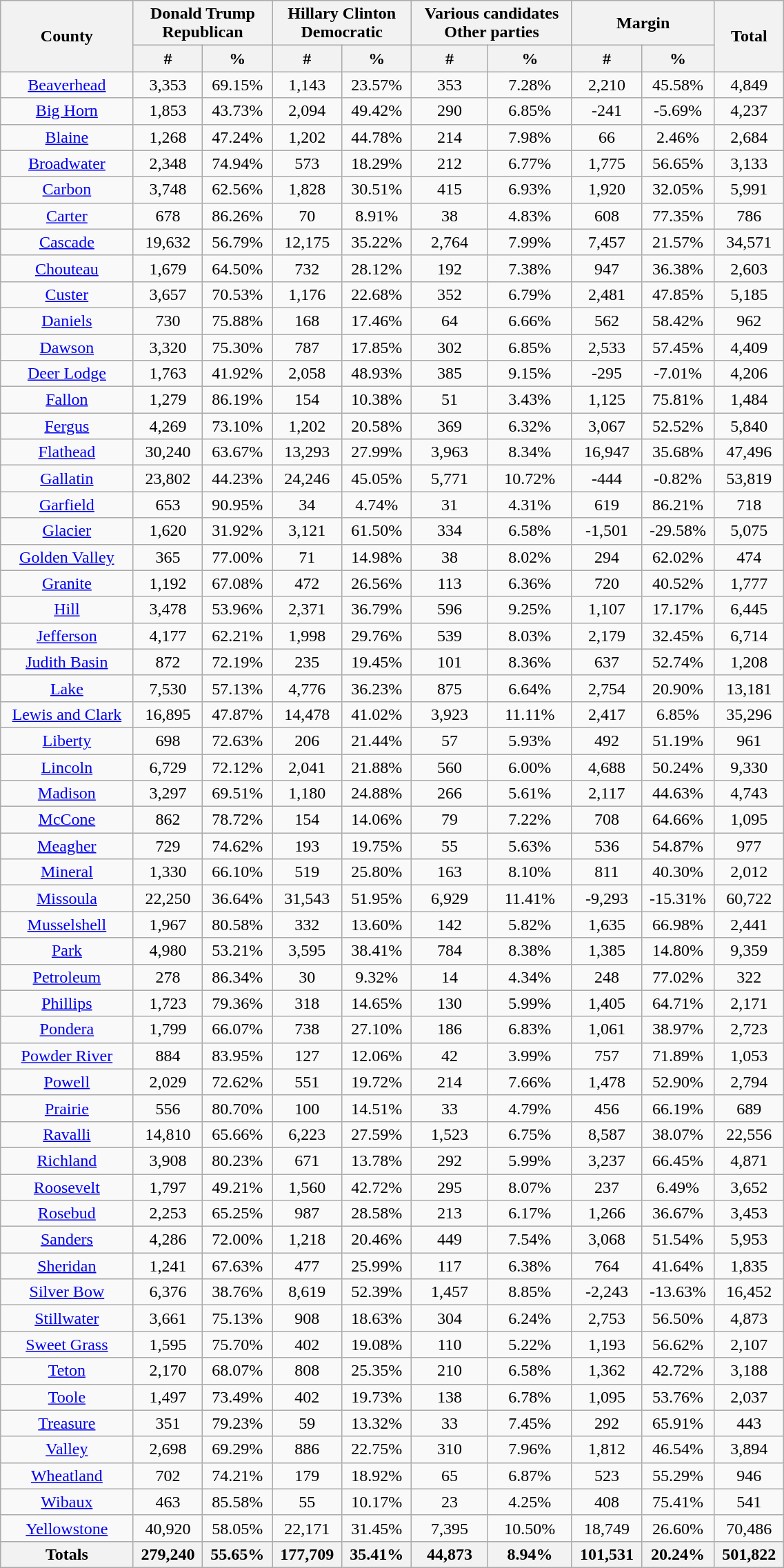<table width="60%" class="wikitable sortable">
<tr>
<th rowspan="2">County</th>
<th colspan="2">Donald Trump<br>Republican</th>
<th colspan="2">Hillary Clinton<br>Democratic</th>
<th colspan="2">Various candidates<br>Other parties</th>
<th colspan="2">Margin</th>
<th rowspan="2">Total</th>
</tr>
<tr>
<th style="text-align:center;" data-sort-type="number">#</th>
<th style="text-align:center;" data-sort-type="number">%</th>
<th style="text-align:center;" data-sort-type="number">#</th>
<th style="text-align:center;" data-sort-type="number">%</th>
<th style="text-align:center;" data-sort-type="number">#</th>
<th style="text-align:center;" data-sort-type="number">%</th>
<th style="text-align:center;" data-sort-type="number">#</th>
<th style="text-align:center;" data-sort-type="number">%</th>
</tr>
<tr style="text-align:center;">
<td><a href='#'>Beaverhead</a></td>
<td>3,353</td>
<td>69.15%</td>
<td>1,143</td>
<td>23.57%</td>
<td>353</td>
<td>7.28%</td>
<td>2,210</td>
<td>45.58%</td>
<td>4,849</td>
</tr>
<tr style="text-align:center;">
<td><a href='#'>Big Horn</a></td>
<td>1,853</td>
<td>43.73%</td>
<td>2,094</td>
<td>49.42%</td>
<td>290</td>
<td>6.85%</td>
<td>-241</td>
<td>-5.69%</td>
<td>4,237</td>
</tr>
<tr style="text-align:center;">
<td><a href='#'>Blaine</a></td>
<td>1,268</td>
<td>47.24%</td>
<td>1,202</td>
<td>44.78%</td>
<td>214</td>
<td>7.98%</td>
<td>66</td>
<td>2.46%</td>
<td>2,684</td>
</tr>
<tr style="text-align:center;">
<td><a href='#'>Broadwater</a></td>
<td>2,348</td>
<td>74.94%</td>
<td>573</td>
<td>18.29%</td>
<td>212</td>
<td>6.77%</td>
<td>1,775</td>
<td>56.65%</td>
<td>3,133</td>
</tr>
<tr style="text-align:center;">
<td><a href='#'>Carbon</a></td>
<td>3,748</td>
<td>62.56%</td>
<td>1,828</td>
<td>30.51%</td>
<td>415</td>
<td>6.93%</td>
<td>1,920</td>
<td>32.05%</td>
<td>5,991</td>
</tr>
<tr style="text-align:center;">
<td><a href='#'>Carter</a></td>
<td>678</td>
<td>86.26%</td>
<td>70</td>
<td>8.91%</td>
<td>38</td>
<td>4.83%</td>
<td>608</td>
<td>77.35%</td>
<td>786</td>
</tr>
<tr style="text-align:center;">
<td><a href='#'>Cascade</a></td>
<td>19,632</td>
<td>56.79%</td>
<td>12,175</td>
<td>35.22%</td>
<td>2,764</td>
<td>7.99%</td>
<td>7,457</td>
<td>21.57%</td>
<td>34,571</td>
</tr>
<tr style="text-align:center;">
<td><a href='#'>Chouteau</a></td>
<td>1,679</td>
<td>64.50%</td>
<td>732</td>
<td>28.12%</td>
<td>192</td>
<td>7.38%</td>
<td>947</td>
<td>36.38%</td>
<td>2,603</td>
</tr>
<tr style="text-align:center;">
<td><a href='#'>Custer</a></td>
<td>3,657</td>
<td>70.53%</td>
<td>1,176</td>
<td>22.68%</td>
<td>352</td>
<td>6.79%</td>
<td>2,481</td>
<td>47.85%</td>
<td>5,185</td>
</tr>
<tr style="text-align:center;">
<td><a href='#'>Daniels</a></td>
<td>730</td>
<td>75.88%</td>
<td>168</td>
<td>17.46%</td>
<td>64</td>
<td>6.66%</td>
<td>562</td>
<td>58.42%</td>
<td>962</td>
</tr>
<tr style="text-align:center;">
<td><a href='#'>Dawson</a></td>
<td>3,320</td>
<td>75.30%</td>
<td>787</td>
<td>17.85%</td>
<td>302</td>
<td>6.85%</td>
<td>2,533</td>
<td>57.45%</td>
<td>4,409</td>
</tr>
<tr style="text-align:center;">
<td><a href='#'>Deer Lodge</a></td>
<td>1,763</td>
<td>41.92%</td>
<td>2,058</td>
<td>48.93%</td>
<td>385</td>
<td>9.15%</td>
<td>-295</td>
<td>-7.01%</td>
<td>4,206</td>
</tr>
<tr style="text-align:center;">
<td><a href='#'>Fallon</a></td>
<td>1,279</td>
<td>86.19%</td>
<td>154</td>
<td>10.38%</td>
<td>51</td>
<td>3.43%</td>
<td>1,125</td>
<td>75.81%</td>
<td>1,484</td>
</tr>
<tr style="text-align:center;">
<td><a href='#'>Fergus</a></td>
<td>4,269</td>
<td>73.10%</td>
<td>1,202</td>
<td>20.58%</td>
<td>369</td>
<td>6.32%</td>
<td>3,067</td>
<td>52.52%</td>
<td>5,840</td>
</tr>
<tr style="text-align:center;">
<td><a href='#'>Flathead</a></td>
<td>30,240</td>
<td>63.67%</td>
<td>13,293</td>
<td>27.99%</td>
<td>3,963</td>
<td>8.34%</td>
<td>16,947</td>
<td>35.68%</td>
<td>47,496</td>
</tr>
<tr style="text-align:center;">
<td><a href='#'>Gallatin</a></td>
<td>23,802</td>
<td>44.23%</td>
<td>24,246</td>
<td>45.05%</td>
<td>5,771</td>
<td>10.72%</td>
<td>-444</td>
<td>-0.82%</td>
<td>53,819</td>
</tr>
<tr style="text-align:center;">
<td><a href='#'>Garfield</a></td>
<td>653</td>
<td>90.95%</td>
<td>34</td>
<td>4.74%</td>
<td>31</td>
<td>4.31%</td>
<td>619</td>
<td>86.21%</td>
<td>718</td>
</tr>
<tr style="text-align:center;">
<td><a href='#'>Glacier</a></td>
<td>1,620</td>
<td>31.92%</td>
<td>3,121</td>
<td>61.50%</td>
<td>334</td>
<td>6.58%</td>
<td>-1,501</td>
<td>-29.58%</td>
<td>5,075</td>
</tr>
<tr style="text-align:center;">
<td><a href='#'>Golden Valley</a></td>
<td>365</td>
<td>77.00%</td>
<td>71</td>
<td>14.98%</td>
<td>38</td>
<td>8.02%</td>
<td>294</td>
<td>62.02%</td>
<td>474</td>
</tr>
<tr style="text-align:center;">
<td><a href='#'>Granite</a></td>
<td>1,192</td>
<td>67.08%</td>
<td>472</td>
<td>26.56%</td>
<td>113</td>
<td>6.36%</td>
<td>720</td>
<td>40.52%</td>
<td>1,777</td>
</tr>
<tr style="text-align:center;">
<td><a href='#'>Hill</a></td>
<td>3,478</td>
<td>53.96%</td>
<td>2,371</td>
<td>36.79%</td>
<td>596</td>
<td>9.25%</td>
<td>1,107</td>
<td>17.17%</td>
<td>6,445</td>
</tr>
<tr style="text-align:center;">
<td><a href='#'>Jefferson</a></td>
<td>4,177</td>
<td>62.21%</td>
<td>1,998</td>
<td>29.76%</td>
<td>539</td>
<td>8.03%</td>
<td>2,179</td>
<td>32.45%</td>
<td>6,714</td>
</tr>
<tr style="text-align:center;">
<td><a href='#'>Judith Basin</a></td>
<td>872</td>
<td>72.19%</td>
<td>235</td>
<td>19.45%</td>
<td>101</td>
<td>8.36%</td>
<td>637</td>
<td>52.74%</td>
<td>1,208</td>
</tr>
<tr style="text-align:center;">
<td><a href='#'>Lake</a></td>
<td>7,530</td>
<td>57.13%</td>
<td>4,776</td>
<td>36.23%</td>
<td>875</td>
<td>6.64%</td>
<td>2,754</td>
<td>20.90%</td>
<td>13,181</td>
</tr>
<tr style="text-align:center;">
<td><a href='#'>Lewis and Clark</a></td>
<td>16,895</td>
<td>47.87%</td>
<td>14,478</td>
<td>41.02%</td>
<td>3,923</td>
<td>11.11%</td>
<td>2,417</td>
<td>6.85%</td>
<td>35,296</td>
</tr>
<tr style="text-align:center;">
<td><a href='#'>Liberty</a></td>
<td>698</td>
<td>72.63%</td>
<td>206</td>
<td>21.44%</td>
<td>57</td>
<td>5.93%</td>
<td>492</td>
<td>51.19%</td>
<td>961</td>
</tr>
<tr style="text-align:center;">
<td><a href='#'>Lincoln</a></td>
<td>6,729</td>
<td>72.12%</td>
<td>2,041</td>
<td>21.88%</td>
<td>560</td>
<td>6.00%</td>
<td>4,688</td>
<td>50.24%</td>
<td>9,330</td>
</tr>
<tr style="text-align:center;">
<td><a href='#'>Madison</a></td>
<td>3,297</td>
<td>69.51%</td>
<td>1,180</td>
<td>24.88%</td>
<td>266</td>
<td>5.61%</td>
<td>2,117</td>
<td>44.63%</td>
<td>4,743</td>
</tr>
<tr style="text-align:center;">
<td><a href='#'>McCone</a></td>
<td>862</td>
<td>78.72%</td>
<td>154</td>
<td>14.06%</td>
<td>79</td>
<td>7.22%</td>
<td>708</td>
<td>64.66%</td>
<td>1,095</td>
</tr>
<tr style="text-align:center;">
<td><a href='#'>Meagher</a></td>
<td>729</td>
<td>74.62%</td>
<td>193</td>
<td>19.75%</td>
<td>55</td>
<td>5.63%</td>
<td>536</td>
<td>54.87%</td>
<td>977</td>
</tr>
<tr style="text-align:center;">
<td><a href='#'>Mineral</a></td>
<td>1,330</td>
<td>66.10%</td>
<td>519</td>
<td>25.80%</td>
<td>163</td>
<td>8.10%</td>
<td>811</td>
<td>40.30%</td>
<td>2,012</td>
</tr>
<tr style="text-align:center;">
<td><a href='#'>Missoula</a></td>
<td>22,250</td>
<td>36.64%</td>
<td>31,543</td>
<td>51.95%</td>
<td>6,929</td>
<td>11.41%</td>
<td>-9,293</td>
<td>-15.31%</td>
<td>60,722</td>
</tr>
<tr style="text-align:center;">
<td><a href='#'>Musselshell</a></td>
<td>1,967</td>
<td>80.58%</td>
<td>332</td>
<td>13.60%</td>
<td>142</td>
<td>5.82%</td>
<td>1,635</td>
<td>66.98%</td>
<td>2,441</td>
</tr>
<tr style="text-align:center;">
<td><a href='#'>Park</a></td>
<td>4,980</td>
<td>53.21%</td>
<td>3,595</td>
<td>38.41%</td>
<td>784</td>
<td>8.38%</td>
<td>1,385</td>
<td>14.80%</td>
<td>9,359</td>
</tr>
<tr style="text-align:center;">
<td><a href='#'>Petroleum</a></td>
<td>278</td>
<td>86.34%</td>
<td>30</td>
<td>9.32%</td>
<td>14</td>
<td>4.34%</td>
<td>248</td>
<td>77.02%</td>
<td>322</td>
</tr>
<tr style="text-align:center;">
<td><a href='#'>Phillips</a></td>
<td>1,723</td>
<td>79.36%</td>
<td>318</td>
<td>14.65%</td>
<td>130</td>
<td>5.99%</td>
<td>1,405</td>
<td>64.71%</td>
<td>2,171</td>
</tr>
<tr style="text-align:center;">
<td><a href='#'>Pondera</a></td>
<td>1,799</td>
<td>66.07%</td>
<td>738</td>
<td>27.10%</td>
<td>186</td>
<td>6.83%</td>
<td>1,061</td>
<td>38.97%</td>
<td>2,723</td>
</tr>
<tr style="text-align:center;">
<td><a href='#'>Powder River</a></td>
<td>884</td>
<td>83.95%</td>
<td>127</td>
<td>12.06%</td>
<td>42</td>
<td>3.99%</td>
<td>757</td>
<td>71.89%</td>
<td>1,053</td>
</tr>
<tr style="text-align:center;">
<td><a href='#'>Powell</a></td>
<td>2,029</td>
<td>72.62%</td>
<td>551</td>
<td>19.72%</td>
<td>214</td>
<td>7.66%</td>
<td>1,478</td>
<td>52.90%</td>
<td>2,794</td>
</tr>
<tr style="text-align:center;">
<td><a href='#'>Prairie</a></td>
<td>556</td>
<td>80.70%</td>
<td>100</td>
<td>14.51%</td>
<td>33</td>
<td>4.79%</td>
<td>456</td>
<td>66.19%</td>
<td>689</td>
</tr>
<tr style="text-align:center;">
<td><a href='#'>Ravalli</a></td>
<td>14,810</td>
<td>65.66%</td>
<td>6,223</td>
<td>27.59%</td>
<td>1,523</td>
<td>6.75%</td>
<td>8,587</td>
<td>38.07%</td>
<td>22,556</td>
</tr>
<tr style="text-align:center;">
<td><a href='#'>Richland</a></td>
<td>3,908</td>
<td>80.23%</td>
<td>671</td>
<td>13.78%</td>
<td>292</td>
<td>5.99%</td>
<td>3,237</td>
<td>66.45%</td>
<td>4,871</td>
</tr>
<tr style="text-align:center;">
<td><a href='#'>Roosevelt</a></td>
<td>1,797</td>
<td>49.21%</td>
<td>1,560</td>
<td>42.72%</td>
<td>295</td>
<td>8.07%</td>
<td>237</td>
<td>6.49%</td>
<td>3,652</td>
</tr>
<tr style="text-align:center;">
<td><a href='#'>Rosebud</a></td>
<td>2,253</td>
<td>65.25%</td>
<td>987</td>
<td>28.58%</td>
<td>213</td>
<td>6.17%</td>
<td>1,266</td>
<td>36.67%</td>
<td>3,453</td>
</tr>
<tr style="text-align:center;">
<td><a href='#'>Sanders</a></td>
<td>4,286</td>
<td>72.00%</td>
<td>1,218</td>
<td>20.46%</td>
<td>449</td>
<td>7.54%</td>
<td>3,068</td>
<td>51.54%</td>
<td>5,953</td>
</tr>
<tr style="text-align:center;">
<td><a href='#'>Sheridan</a></td>
<td>1,241</td>
<td>67.63%</td>
<td>477</td>
<td>25.99%</td>
<td>117</td>
<td>6.38%</td>
<td>764</td>
<td>41.64%</td>
<td>1,835</td>
</tr>
<tr style="text-align:center;">
<td><a href='#'>Silver Bow</a></td>
<td>6,376</td>
<td>38.76%</td>
<td>8,619</td>
<td>52.39%</td>
<td>1,457</td>
<td>8.85%</td>
<td>-2,243</td>
<td>-13.63%</td>
<td>16,452</td>
</tr>
<tr style="text-align:center;">
<td><a href='#'>Stillwater</a></td>
<td>3,661</td>
<td>75.13%</td>
<td>908</td>
<td>18.63%</td>
<td>304</td>
<td>6.24%</td>
<td>2,753</td>
<td>56.50%</td>
<td>4,873</td>
</tr>
<tr style="text-align:center;">
<td><a href='#'>Sweet Grass</a></td>
<td>1,595</td>
<td>75.70%</td>
<td>402</td>
<td>19.08%</td>
<td>110</td>
<td>5.22%</td>
<td>1,193</td>
<td>56.62%</td>
<td>2,107</td>
</tr>
<tr style="text-align:center;">
<td><a href='#'>Teton</a></td>
<td>2,170</td>
<td>68.07%</td>
<td>808</td>
<td>25.35%</td>
<td>210</td>
<td>6.58%</td>
<td>1,362</td>
<td>42.72%</td>
<td>3,188</td>
</tr>
<tr style="text-align:center;">
<td><a href='#'>Toole</a></td>
<td>1,497</td>
<td>73.49%</td>
<td>402</td>
<td>19.73%</td>
<td>138</td>
<td>6.78%</td>
<td>1,095</td>
<td>53.76%</td>
<td>2,037</td>
</tr>
<tr style="text-align:center;">
<td><a href='#'>Treasure</a></td>
<td>351</td>
<td>79.23%</td>
<td>59</td>
<td>13.32%</td>
<td>33</td>
<td>7.45%</td>
<td>292</td>
<td>65.91%</td>
<td>443</td>
</tr>
<tr style="text-align:center;">
<td><a href='#'>Valley</a></td>
<td>2,698</td>
<td>69.29%</td>
<td>886</td>
<td>22.75%</td>
<td>310</td>
<td>7.96%</td>
<td>1,812</td>
<td>46.54%</td>
<td>3,894</td>
</tr>
<tr style="text-align:center;">
<td><a href='#'>Wheatland</a></td>
<td>702</td>
<td>74.21%</td>
<td>179</td>
<td>18.92%</td>
<td>65</td>
<td>6.87%</td>
<td>523</td>
<td>55.29%</td>
<td>946</td>
</tr>
<tr style="text-align:center;">
<td><a href='#'>Wibaux</a></td>
<td>463</td>
<td>85.58%</td>
<td>55</td>
<td>10.17%</td>
<td>23</td>
<td>4.25%</td>
<td>408</td>
<td>75.41%</td>
<td>541</td>
</tr>
<tr style="text-align:center;">
<td><a href='#'>Yellowstone</a></td>
<td>40,920</td>
<td>58.05%</td>
<td>22,171</td>
<td>31.45%</td>
<td>7,395</td>
<td>10.50%</td>
<td>18,749</td>
<td>26.60%</td>
<td>70,486</td>
</tr>
<tr>
<th>Totals</th>
<th>279,240</th>
<th>55.65%</th>
<th>177,709</th>
<th>35.41%</th>
<th>44,873</th>
<th>8.94%</th>
<th>101,531</th>
<th>20.24%</th>
<th>501,822</th>
</tr>
</table>
